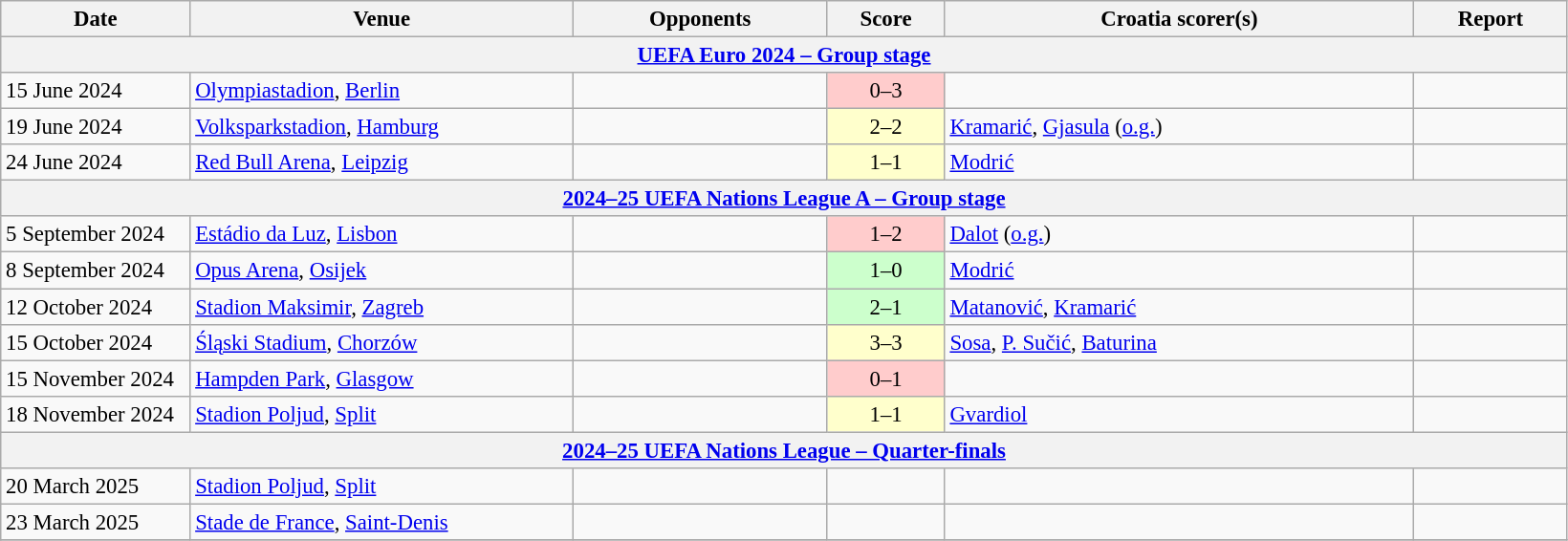<table class="wikitable" style="font-size:95%;">
<tr>
<th width=125>Date</th>
<th width=260>Venue</th>
<th width=170>Opponents</th>
<th width= 75>Score</th>
<th width=320>Croatia scorer(s)</th>
<th width=100>Report</th>
</tr>
<tr>
<th colspan=7><a href='#'>UEFA Euro 2024 – Group stage</a></th>
</tr>
<tr>
<td>15 June 2024</td>
<td><a href='#'>Olympiastadion</a>, <a href='#'>Berlin</a></td>
<td></td>
<td align="center" bgcolor="#FFCCCC">0–3</td>
<td></td>
<td></td>
</tr>
<tr>
<td>19 June 2024</td>
<td><a href='#'>Volksparkstadion</a>, <a href='#'>Hamburg</a></td>
<td></td>
<td align=center bgcolor=#FFFFCC>2–2</td>
<td><a href='#'>Kramarić</a>, <a href='#'>Gjasula</a> (<a href='#'>o.g.</a>)</td>
<td></td>
</tr>
<tr>
<td>24 June 2024</td>
<td><a href='#'>Red Bull Arena</a>, <a href='#'>Leipzig</a></td>
<td></td>
<td align=center bgcolor=#FFFFCC>1–1</td>
<td><a href='#'>Modrić</a></td>
<td></td>
</tr>
<tr>
<th colspan=7><a href='#'>2024–25 UEFA Nations League A – Group stage</a></th>
</tr>
<tr>
<td>5 September 2024</td>
<td><a href='#'>Estádio da Luz</a>, <a href='#'>Lisbon</a></td>
<td></td>
<td align="center" bgcolor="#FFCCCC">1–2</td>
<td><a href='#'>Dalot</a> (<a href='#'>o.g.</a>)</td>
<td></td>
</tr>
<tr>
<td>8 September 2024</td>
<td><a href='#'>Opus Arena</a>, <a href='#'>Osijek</a></td>
<td></td>
<td align=center bgcolor=#CCFFCC>1–0</td>
<td><a href='#'>Modrić</a></td>
<td></td>
</tr>
<tr>
<td>12 October 2024</td>
<td><a href='#'>Stadion Maksimir</a>, <a href='#'>Zagreb</a></td>
<td></td>
<td align=center bgcolor=#CCFFCC>2–1</td>
<td><a href='#'>Matanović</a>, <a href='#'>Kramarić</a></td>
<td></td>
</tr>
<tr>
<td>15 October 2024</td>
<td><a href='#'>Śląski Stadium</a>, <a href='#'>Chorzów</a></td>
<td></td>
<td align=center bgcolor=#FFFFCC>3–3</td>
<td><a href='#'>Sosa</a>, <a href='#'>P. Sučić</a>, <a href='#'>Baturina</a></td>
<td></td>
</tr>
<tr>
<td>15 November 2024</td>
<td><a href='#'>Hampden Park</a>, <a href='#'>Glasgow</a></td>
<td></td>
<td align="center" bgcolor="#FFCCCC">0–1</td>
<td></td>
<td></td>
</tr>
<tr>
<td>18 November 2024</td>
<td><a href='#'>Stadion Poljud</a>, <a href='#'>Split</a></td>
<td></td>
<td align=center bgcolor=#FFFFCC>1–1</td>
<td><a href='#'>Gvardiol</a></td>
<td></td>
</tr>
<tr>
<th colspan=7><a href='#'>2024–25 UEFA Nations League – Quarter-finals</a></th>
</tr>
<tr>
<td>20 March 2025</td>
<td><a href='#'>Stadion Poljud</a>, <a href='#'>Split</a></td>
<td></td>
<td></td>
<td></td>
<td></td>
</tr>
<tr>
<td>23 March 2025</td>
<td><a href='#'>Stade de France</a>, <a href='#'>Saint-Denis</a></td>
<td></td>
<td></td>
<td></td>
<td></td>
</tr>
<tr>
</tr>
</table>
